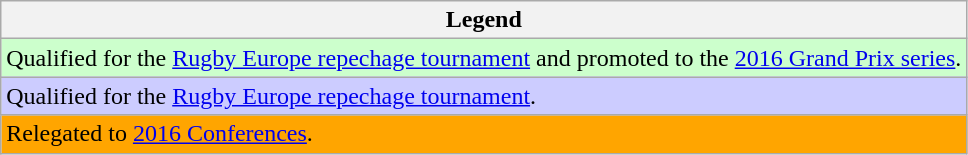<table class="wikitable">
<tr>
<th>Legend</th>
</tr>
<tr bgcolor=ccffcc>
<td>Qualified for the <a href='#'>Rugby Europe repechage tournament</a> and promoted to the <a href='#'>2016 Grand Prix series</a>.</td>
</tr>
<tr bgcolor=ccccff>
<td>Qualified for the <a href='#'>Rugby Europe repechage tournament</a>.</td>
</tr>
<tr bgcolor=FFA500>
<td>Relegated to <a href='#'>2016 Conferences</a>.</td>
</tr>
</table>
